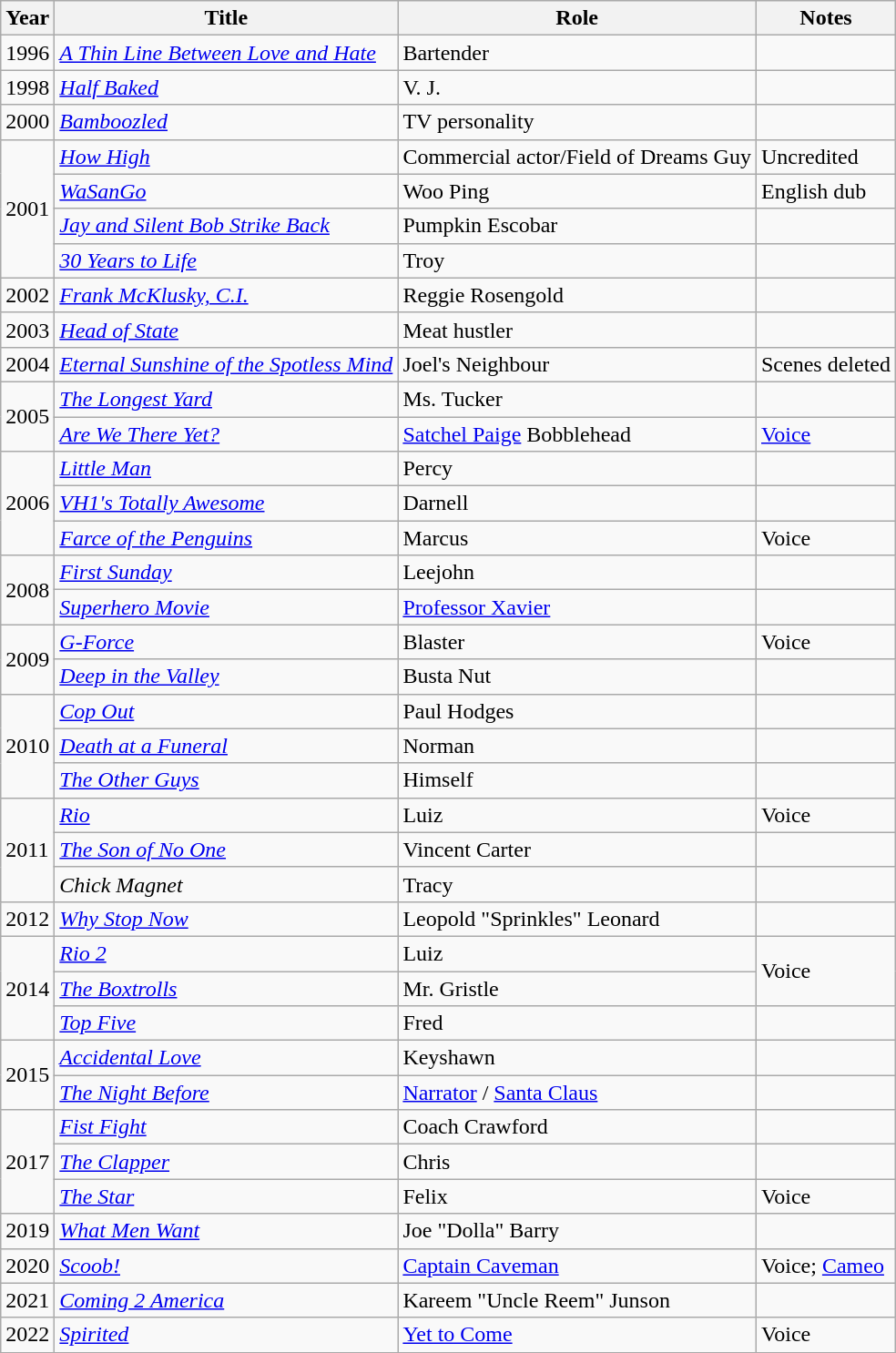<table class="wikitable sortable">
<tr>
<th>Year</th>
<th>Title</th>
<th>Role</th>
<th>Notes</th>
</tr>
<tr>
<td>1996</td>
<td><em><a href='#'>A Thin Line Between Love and Hate</a></em></td>
<td>Bartender</td>
<td></td>
</tr>
<tr>
<td>1998</td>
<td><em><a href='#'>Half Baked</a></em></td>
<td>V. J.</td>
<td></td>
</tr>
<tr>
<td>2000</td>
<td><em><a href='#'>Bamboozled</a></em></td>
<td>TV personality</td>
<td></td>
</tr>
<tr>
<td rowspan=4>2001</td>
<td><em><a href='#'>How High</a></em></td>
<td>Commercial actor/Field of Dreams Guy</td>
<td>Uncredited</td>
</tr>
<tr>
<td><em><a href='#'>WaSanGo</a></em></td>
<td>Woo Ping</td>
<td>English dub</td>
</tr>
<tr>
<td><em><a href='#'>Jay and Silent Bob Strike Back</a></em></td>
<td>Pumpkin Escobar</td>
<td></td>
</tr>
<tr>
<td><em><a href='#'>30 Years to Life</a></em></td>
<td>Troy</td>
<td></td>
</tr>
<tr>
<td>2002</td>
<td><em><a href='#'>Frank McKlusky, C.I.</a></em></td>
<td>Reggie Rosengold</td>
<td></td>
</tr>
<tr>
<td>2003</td>
<td><em><a href='#'>Head of State</a></em></td>
<td>Meat hustler</td>
<td></td>
</tr>
<tr>
<td>2004</td>
<td><em><a href='#'>Eternal Sunshine of the Spotless Mind</a></em></td>
<td>Joel's Neighbour</td>
<td>Scenes deleted</td>
</tr>
<tr>
<td rowspan=2>2005</td>
<td><em><a href='#'>The Longest Yard</a></em></td>
<td>Ms. Tucker</td>
<td></td>
</tr>
<tr>
<td><em><a href='#'>Are We There Yet?</a></em></td>
<td><a href='#'>Satchel Paige</a> Bobblehead</td>
<td><a href='#'>Voice</a></td>
</tr>
<tr>
<td rowspan=3>2006</td>
<td><em><a href='#'>Little Man</a></em></td>
<td>Percy</td>
<td></td>
</tr>
<tr>
<td><em><a href='#'>VH1's Totally Awesome</a></em></td>
<td>Darnell</td>
<td></td>
</tr>
<tr>
<td><em><a href='#'>Farce of the Penguins</a></em></td>
<td>Marcus</td>
<td>Voice</td>
</tr>
<tr>
<td rowspan=2>2008</td>
<td><em><a href='#'>First Sunday</a></em></td>
<td>Leejohn</td>
<td></td>
</tr>
<tr>
<td><em><a href='#'>Superhero Movie</a></em></td>
<td><a href='#'>Professor Xavier</a></td>
<td></td>
</tr>
<tr>
<td rowspan=2>2009</td>
<td><em><a href='#'>G-Force</a></em></td>
<td>Blaster</td>
<td>Voice</td>
</tr>
<tr>
<td><em><a href='#'>Deep in the Valley</a></em></td>
<td>Busta Nut</td>
<td></td>
</tr>
<tr>
<td rowspan=3>2010</td>
<td><em><a href='#'>Cop Out</a></em></td>
<td>Paul Hodges</td>
<td></td>
</tr>
<tr>
<td><em><a href='#'>Death at a Funeral</a></em></td>
<td>Norman</td>
<td></td>
</tr>
<tr>
<td><em><a href='#'>The Other Guys</a></em></td>
<td>Himself</td>
<td></td>
</tr>
<tr>
<td rowspan=3>2011</td>
<td><em><a href='#'>Rio</a></em></td>
<td>Luiz</td>
<td>Voice</td>
</tr>
<tr>
<td><em><a href='#'>The Son of No One</a></em></td>
<td>Vincent Carter</td>
<td></td>
</tr>
<tr>
<td><em>Chick Magnet</em></td>
<td>Tracy</td>
<td></td>
</tr>
<tr>
<td>2012</td>
<td><em><a href='#'>Why Stop Now</a></em></td>
<td>Leopold "Sprinkles" Leonard</td>
<td></td>
</tr>
<tr>
<td rowspan=3>2014</td>
<td><em><a href='#'>Rio 2</a></em></td>
<td>Luiz</td>
<td rowspan="2">Voice</td>
</tr>
<tr>
<td><em><a href='#'>The Boxtrolls</a></em></td>
<td>Mr. Gristle</td>
</tr>
<tr>
<td><em><a href='#'>Top Five</a></em></td>
<td>Fred</td>
<td></td>
</tr>
<tr>
<td rowspan=2>2015</td>
<td><em><a href='#'>Accidental Love</a></em></td>
<td>Keyshawn</td>
<td></td>
</tr>
<tr>
<td><em><a href='#'>The Night Before</a></em></td>
<td><a href='#'>Narrator</a> / <a href='#'>Santa Claus</a></td>
<td></td>
</tr>
<tr>
<td rowspan=3>2017</td>
<td><em><a href='#'>Fist Fight</a></em></td>
<td>Coach Crawford</td>
<td></td>
</tr>
<tr>
<td><em><a href='#'>The Clapper</a></em></td>
<td>Chris</td>
<td></td>
</tr>
<tr>
<td><em><a href='#'>The Star</a></em></td>
<td>Felix</td>
<td>Voice</td>
</tr>
<tr>
<td>2019</td>
<td><em><a href='#'>What Men Want</a></em></td>
<td>Joe "Dolla" Barry</td>
<td></td>
</tr>
<tr>
<td>2020</td>
<td><em><a href='#'>Scoob!</a></em></td>
<td><a href='#'>Captain Caveman</a></td>
<td>Voice; <a href='#'>Cameo</a></td>
</tr>
<tr>
<td>2021</td>
<td><em><a href='#'>Coming 2 America</a></em></td>
<td>Kareem "Uncle Reem" Junson</td>
<td></td>
</tr>
<tr>
<td>2022</td>
<td><em><a href='#'>Spirited</a></em></td>
<td><a href='#'>Yet to Come</a></td>
<td>Voice</td>
</tr>
<tr>
</tr>
</table>
